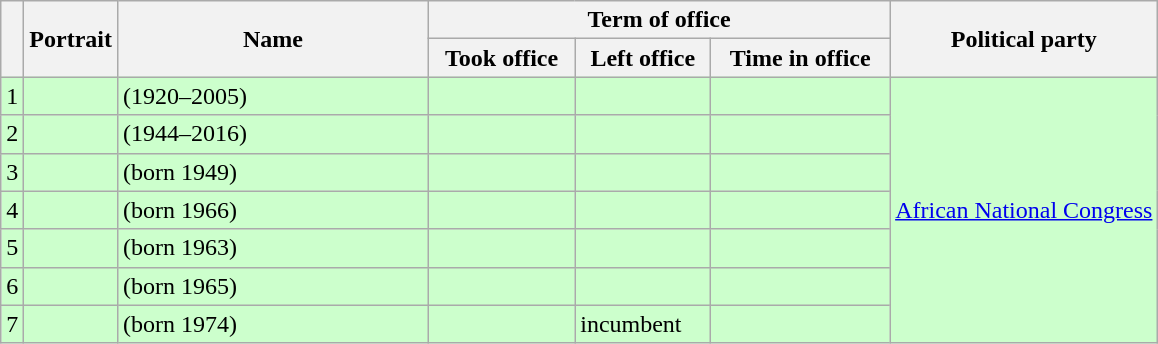<table class="wikitable sortable">
<tr>
<th rowspan="2"></th>
<th rowspan="2">Portrait</th>
<th rowspan="2" width="200px">Name<br></th>
<th colspan="3" width="300px">Term of office</th>
<th rowspan="2">Political party</th>
</tr>
<tr>
<th>Took office</th>
<th>Left office</th>
<th>Time in office</th>
</tr>
<tr bgcolor=#CCFFCC>
<td>1</td>
<td></td>
<td> (1920–2005)</td>
<td></td>
<td></td>
<td></td>
<td rowspan=7><a href='#'>African National Congress</a></td>
</tr>
<tr bgcolor=#CCFFCC>
<td>2</td>
<td></td>
<td> (1944–2016)</td>
<td></td>
<td></td>
<td></td>
</tr>
<tr bgcolor=#CCFFCC>
<td>3</td>
<td></td>
<td> (born 1949)</td>
<td></td>
<td></td>
<td></td>
</tr>
<tr bgcolor=#CCFFCC>
<td>4</td>
<td></td>
<td> (born 1966)</td>
<td></td>
<td></td>
<td></td>
</tr>
<tr bgcolor=#CCFFCC>
<td>5</td>
<td></td>
<td> (born 1963)</td>
<td></td>
<td></td>
<td></td>
</tr>
<tr bgcolor=#CCFFCC>
<td>6</td>
<td></td>
<td> (born 1965)</td>
<td></td>
<td></td>
<td></td>
</tr>
<tr bgcolor=#CCFFCC>
<td>7</td>
<td></td>
<td> (born 1974)</td>
<td></td>
<td>incumbent</td>
<td></td>
</tr>
</table>
